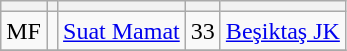<table class="wikitable sortable" style="text-align: center">
<tr>
<th></th>
<th></th>
<th></th>
<th></th>
<th></th>
</tr>
<tr>
<td>MF</td>
<td></td>
<td><a href='#'>Suat Mamat</a></td>
<td>33</td>
<td><a href='#'>Beşiktaş JK</a></td>
</tr>
<tr>
</tr>
</table>
